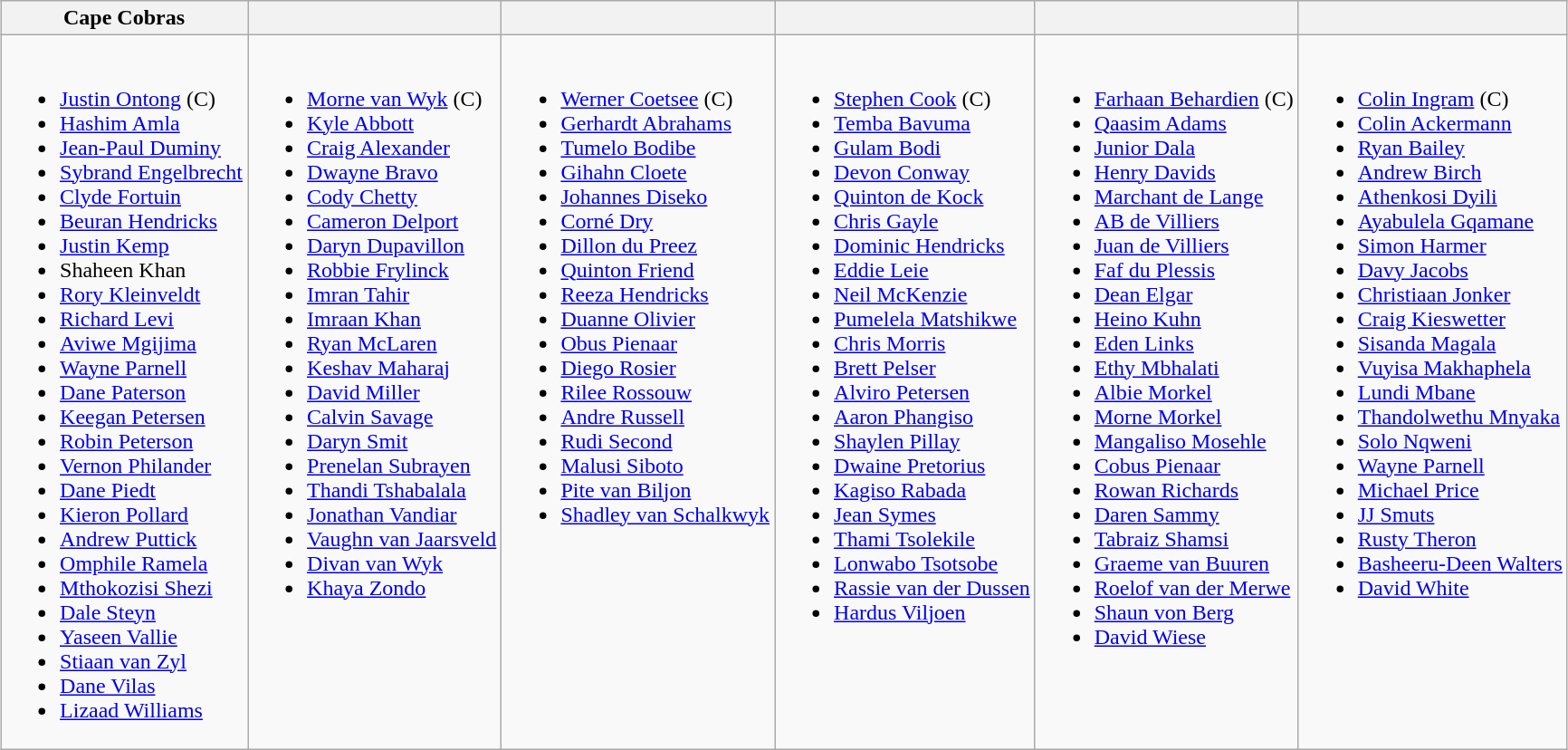<table class="wikitable" style="text-align:left; margin:auto">
<tr>
<th style="width=20%;">Cape Cobras</th>
<th style="width=20%;"></th>
<th style="width=20%;"></th>
<th style="width=20%;"></th>
<th style="width=20%;"></th>
<th style="width=20%;"></th>
</tr>
<tr style="vertical-align:top">
<td><br><ul><li><a href='#'>Justin Ontong</a> (C)</li><li><a href='#'>Hashim Amla</a></li><li><a href='#'>Jean-Paul Duminy</a></li><li><a href='#'>Sybrand Engelbrecht</a></li><li><a href='#'>Clyde Fortuin</a></li><li><a href='#'>Beuran Hendricks</a></li><li><a href='#'>Justin Kemp</a></li><li>Shaheen Khan</li><li><a href='#'>Rory Kleinveldt</a></li><li><a href='#'>Richard Levi</a></li><li><a href='#'>Aviwe Mgijima</a></li><li><a href='#'>Wayne Parnell</a></li><li><a href='#'>Dane Paterson</a></li><li><a href='#'>Keegan Petersen</a></li><li><a href='#'>Robin Peterson</a></li><li><a href='#'>Vernon Philander</a></li><li><a href='#'>Dane Piedt</a></li><li> <a href='#'>Kieron Pollard</a></li><li><a href='#'>Andrew Puttick</a></li><li><a href='#'>Omphile Ramela</a></li><li><a href='#'>Mthokozisi Shezi</a></li><li><a href='#'>Dale Steyn</a></li><li><a href='#'>Yaseen Vallie</a></li><li><a href='#'>Stiaan van Zyl</a></li><li><a href='#'>Dane Vilas</a></li><li><a href='#'>Lizaad Williams</a></li></ul></td>
<td><br><ul><li><a href='#'>Morne van Wyk</a> (C)</li><li><a href='#'>Kyle Abbott</a></li><li><a href='#'>Craig Alexander</a></li><li> <a href='#'>Dwayne Bravo</a></li><li><a href='#'>Cody Chetty</a></li><li><a href='#'>Cameron Delport</a></li><li><a href='#'>Daryn Dupavillon</a></li><li><a href='#'>Robbie Frylinck</a></li><li><a href='#'>Imran Tahir</a></li><li><a href='#'>Imraan Khan</a></li><li><a href='#'>Ryan McLaren</a></li><li><a href='#'>Keshav Maharaj</a></li><li><a href='#'>David Miller</a></li><li><a href='#'>Calvin Savage</a></li><li><a href='#'>Daryn Smit</a></li><li><a href='#'>Prenelan Subrayen</a></li><li><a href='#'>Thandi Tshabalala</a></li><li><a href='#'>Jonathan Vandiar</a></li><li><a href='#'>Vaughn van Jaarsveld</a></li><li><a href='#'>Divan van Wyk</a></li><li><a href='#'>Khaya Zondo</a></li></ul></td>
<td><br><ul><li><a href='#'>Werner Coetsee</a> (C)</li><li><a href='#'>Gerhardt Abrahams</a></li><li><a href='#'>Tumelo Bodibe</a></li><li><a href='#'>Gihahn Cloete</a></li><li><a href='#'>Johannes Diseko</a></li><li><a href='#'>Corné Dry</a></li><li><a href='#'>Dillon du Preez</a></li><li><a href='#'>Quinton Friend</a></li><li><a href='#'>Reeza Hendricks</a></li><li><a href='#'>Duanne Olivier</a></li><li><a href='#'>Obus Pienaar</a></li><li><a href='#'>Diego Rosier</a></li><li><a href='#'>Rilee Rossouw</a></li><li> <a href='#'>Andre Russell</a></li><li><a href='#'>Rudi Second</a></li><li><a href='#'>Malusi Siboto</a></li><li><a href='#'>Pite van Biljon</a></li><li><a href='#'>Shadley van Schalkwyk</a></li></ul></td>
<td><br><ul><li><a href='#'>Stephen Cook</a> (C)</li><li><a href='#'>Temba Bavuma</a></li><li><a href='#'>Gulam Bodi</a></li><li><a href='#'>Devon Conway</a></li><li><a href='#'>Quinton de Kock</a></li><li> <a href='#'>Chris Gayle</a></li><li><a href='#'>Dominic Hendricks</a></li><li><a href='#'>Eddie Leie</a></li><li><a href='#'>Neil McKenzie</a></li><li><a href='#'>Pumelela Matshikwe</a></li><li><a href='#'>Chris Morris</a></li><li><a href='#'>Brett Pelser</a></li><li><a href='#'>Alviro Petersen</a></li><li><a href='#'>Aaron Phangiso</a></li><li><a href='#'>Shaylen Pillay</a></li><li><a href='#'>Dwaine Pretorius</a></li><li><a href='#'>Kagiso Rabada</a></li><li><a href='#'>Jean Symes</a></li><li><a href='#'>Thami Tsolekile</a></li><li><a href='#'>Lonwabo Tsotsobe</a></li><li><a href='#'>Rassie van der Dussen</a></li><li><a href='#'>Hardus Viljoen</a></li></ul></td>
<td><br><ul><li><a href='#'>Farhaan Behardien</a> (C)</li><li><a href='#'>Qaasim Adams</a></li><li><a href='#'>Junior Dala</a></li><li><a href='#'>Henry Davids</a></li><li><a href='#'>Marchant de Lange</a></li><li><a href='#'>AB de Villiers</a></li><li><a href='#'>Juan de Villiers</a></li><li><a href='#'>Faf du Plessis</a></li><li><a href='#'>Dean Elgar</a></li><li><a href='#'>Heino Kuhn</a></li><li><a href='#'>Eden Links</a></li><li><a href='#'>Ethy Mbhalati</a></li><li><a href='#'>Albie Morkel</a></li><li><a href='#'>Morne Morkel</a></li><li><a href='#'>Mangaliso Mosehle</a></li><li><a href='#'>Cobus Pienaar</a></li><li><a href='#'>Rowan Richards</a></li><li> <a href='#'>Daren Sammy</a></li><li><a href='#'>Tabraiz Shamsi</a></li><li><a href='#'>Graeme van Buuren</a></li><li><a href='#'>Roelof van der Merwe</a></li><li><a href='#'>Shaun von Berg</a></li><li><a href='#'>David Wiese</a></li></ul></td>
<td><br><ul><li><a href='#'>Colin Ingram</a> (C)</li><li><a href='#'>Colin Ackermann</a></li><li><a href='#'>Ryan Bailey</a></li><li><a href='#'>Andrew Birch</a></li><li><a href='#'>Athenkosi Dyili</a></li><li><a href='#'>Ayabulela Gqamane</a></li><li><a href='#'>Simon Harmer</a></li><li><a href='#'>Davy Jacobs</a></li><li><a href='#'>Christiaan Jonker</a></li><li> <a href='#'>Craig Kieswetter</a></li><li><a href='#'>Sisanda Magala</a></li><li><a href='#'>Vuyisa Makhaphela</a></li><li><a href='#'>Lundi Mbane</a></li><li><a href='#'>Thandolwethu Mnyaka</a></li><li><a href='#'>Solo Nqweni</a></li><li><a href='#'>Wayne Parnell</a></li><li><a href='#'>Michael Price</a></li><li><a href='#'>JJ Smuts</a></li><li><a href='#'>Rusty Theron</a></li><li><a href='#'>Basheeru-Deen Walters</a></li><li><a href='#'>David White</a></li></ul></td>
</tr>
</table>
